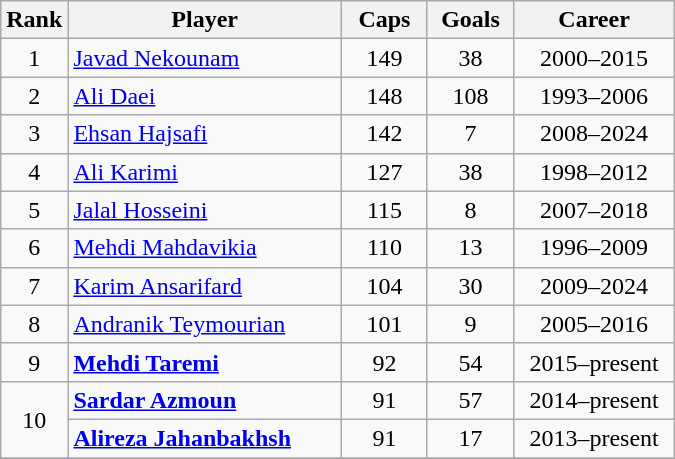<table class="wikitable sortable" style="text-align:center;">
<tr>
<th width=30px>Rank</th>
<th style="width:175px;">Player</th>
<th width=50px>Caps</th>
<th width=50px>Goals</th>
<th style="width:100px;">Career</th>
</tr>
<tr>
<td>1</td>
<td style="text-align:left;"><a href='#'>Javad Nekounam</a></td>
<td>149</td>
<td>38</td>
<td>2000–2015</td>
</tr>
<tr>
<td>2</td>
<td style="text-align:left;"><a href='#'>Ali Daei</a></td>
<td>148</td>
<td>108</td>
<td>1993–2006</td>
</tr>
<tr>
<td>3</td>
<td align="left"><a href='#'>Ehsan Hajsafi</a></td>
<td>142</td>
<td>7</td>
<td>2008–2024</td>
</tr>
<tr>
<td>4</td>
<td align="left"><a href='#'>Ali Karimi</a></td>
<td>127</td>
<td>38</td>
<td>1998–2012</td>
</tr>
<tr>
<td>5</td>
<td align="left"><a href='#'>Jalal Hosseini</a></td>
<td>115</td>
<td>8</td>
<td>2007–2018</td>
</tr>
<tr>
<td>6</td>
<td align="left"><a href='#'>Mehdi Mahdavikia</a></td>
<td>110</td>
<td>13</td>
<td>1996–2009</td>
</tr>
<tr>
<td>7</td>
<td style="text-align:left;"><a href='#'>Karim Ansarifard</a></td>
<td>104</td>
<td>30</td>
<td>2009–2024</td>
</tr>
<tr>
<td>8</td>
<td align="left"><a href='#'>Andranik Teymourian</a></td>
<td>101</td>
<td>9</td>
<td>2005–2016</td>
</tr>
<tr>
<td>9</td>
<td align="left"><strong><a href='#'>Mehdi Taremi</a></strong></td>
<td>92</td>
<td>54</td>
<td>2015–present</td>
</tr>
<tr>
<td rowspan="2">10</td>
<td align="left"><strong><a href='#'>Sardar Azmoun</a></strong></td>
<td>91</td>
<td>57</td>
<td>2014–present</td>
</tr>
<tr>
<td align="left"><strong><a href='#'>Alireza Jahanbakhsh</a></strong></td>
<td>91</td>
<td>17</td>
<td>2013–present</td>
</tr>
<tr>
</tr>
</table>
